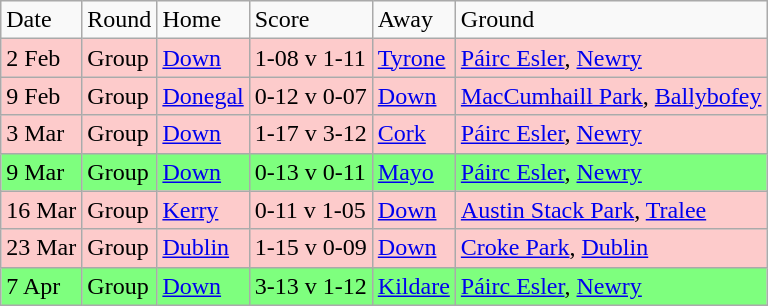<table class="wikitable">
<tr>
<td>Date</td>
<td>Round</td>
<td>Home</td>
<td>Score</td>
<td>Away</td>
<td>Ground</td>
</tr>
<tr style="background:#fdcbcb;">
<td>2 Feb</td>
<td>Group</td>
<td><a href='#'>Down</a></td>
<td>1-08 v 1-11</td>
<td><a href='#'>Tyrone</a></td>
<td><a href='#'>Páirc Esler</a>, <a href='#'>Newry</a></td>
</tr>
<tr style="background:#fdcbcb;">
<td>9 Feb</td>
<td>Group</td>
<td><a href='#'>Donegal</a></td>
<td>0-12 v 0-07</td>
<td><a href='#'>Down</a></td>
<td><a href='#'>MacCumhaill Park</a>, <a href='#'>Ballybofey</a></td>
</tr>
<tr style="background:#fdcbcb;">
<td>3 Mar</td>
<td>Group</td>
<td><a href='#'>Down</a></td>
<td>1-17 v 3-12</td>
<td><a href='#'>Cork</a></td>
<td><a href='#'>Páirc Esler</a>, <a href='#'>Newry</a></td>
</tr>
<tr style="background:#7eff7e;">
<td>9 Mar</td>
<td>Group</td>
<td><a href='#'>Down</a></td>
<td>0-13 v 0-11</td>
<td><a href='#'>Mayo</a></td>
<td><a href='#'>Páirc Esler</a>, <a href='#'>Newry</a></td>
</tr>
<tr style="background:#fdcbcb;">
<td>16 Mar</td>
<td>Group</td>
<td><a href='#'>Kerry</a></td>
<td>0-11 v 1-05</td>
<td><a href='#'>Down</a></td>
<td><a href='#'>Austin Stack Park</a>, <a href='#'>Tralee</a></td>
</tr>
<tr style="background:#fdcbcb;">
<td>23 Mar</td>
<td>Group</td>
<td><a href='#'>Dublin</a></td>
<td>1-15 v 0-09</td>
<td><a href='#'>Down</a></td>
<td><a href='#'>Croke Park</a>, <a href='#'>Dublin</a></td>
</tr>
<tr style="background:#7eff7e;">
<td>7 Apr</td>
<td>Group</td>
<td><a href='#'>Down</a></td>
<td>3-13 v 1-12</td>
<td><a href='#'>Kildare</a></td>
<td><a href='#'>Páirc Esler</a>, <a href='#'>Newry</a></td>
</tr>
</table>
